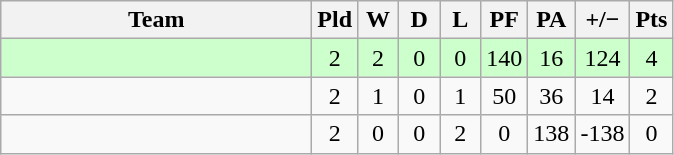<table class="wikitable" style="text-align:center">
<tr>
<th width="200">Team</th>
<th width="20">Pld</th>
<th width="20">W</th>
<th width="20">D</th>
<th width="20">L</th>
<th width="20">PF</th>
<th width="20">PA</th>
<th width="25">+/−</th>
<th width="20">Pts</th>
</tr>
<tr style="background:#ccffcc;">
<td align=left></td>
<td>2</td>
<td>2</td>
<td>0</td>
<td>0</td>
<td>140</td>
<td>16</td>
<td>124</td>
<td>4</td>
</tr>
<tr>
<td align=left></td>
<td>2</td>
<td>1</td>
<td>0</td>
<td>1</td>
<td>50</td>
<td>36</td>
<td>14</td>
<td>2</td>
</tr>
<tr>
<td align=left></td>
<td>2</td>
<td>0</td>
<td>0</td>
<td>2</td>
<td>0</td>
<td>138</td>
<td>-138</td>
<td>0</td>
</tr>
</table>
